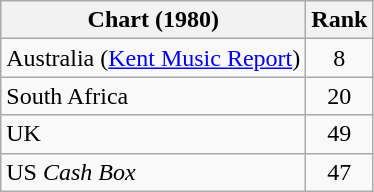<table class="wikitable sortable">
<tr>
<th>Chart (1980)</th>
<th>Rank</th>
</tr>
<tr>
<td>Australia (<a href='#'>Kent Music Report</a>)</td>
<td style="text-align:center;">8</td>
</tr>
<tr>
<td>South Africa</td>
<td align="center">20</td>
</tr>
<tr>
<td>UK</td>
<td style="text-align:center;">49</td>
</tr>
<tr>
<td>US <em>Cash Box</em></td>
<td style="text-align:center;">47</td>
</tr>
</table>
